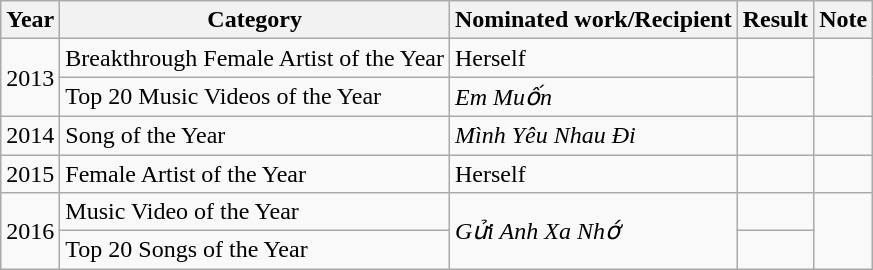<table class="wikitable">
<tr>
<th>Year</th>
<th>Category</th>
<th>Nominated work/Recipient</th>
<th>Result</th>
<th>Note</th>
</tr>
<tr>
<td rowspan="2">2013</td>
<td>Breakthrough Female Artist of the Year</td>
<td>Herself</td>
<td></td>
<td rowspan="2"></td>
</tr>
<tr>
<td>Top 20 Music Videos of the Year</td>
<td><em>Em Muốn</em></td>
<td></td>
</tr>
<tr>
<td>2014</td>
<td>Song of the Year</td>
<td><em>Mình Yêu Nhau Đi</em></td>
<td></td>
<td></td>
</tr>
<tr>
<td>2015</td>
<td>Female Artist of the Year</td>
<td>Herself</td>
<td></td>
<td></td>
</tr>
<tr>
<td rowspan="2">2016</td>
<td>Music Video of the Year</td>
<td rowspan="2"><em>Gửi Anh Xa Nhớ</em></td>
<td></td>
<td rowspan="2"></td>
</tr>
<tr>
<td>Top 20 Songs of the Year</td>
<td></td>
</tr>
</table>
